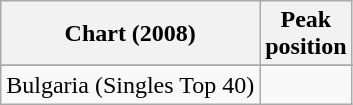<table class="wikitable sortable">
<tr>
<th>Chart (2008)</th>
<th>Peak<br>position</th>
</tr>
<tr>
</tr>
<tr>
<td>Bulgaria (Singles Top 40)</td>
<td></td>
</tr>
</table>
